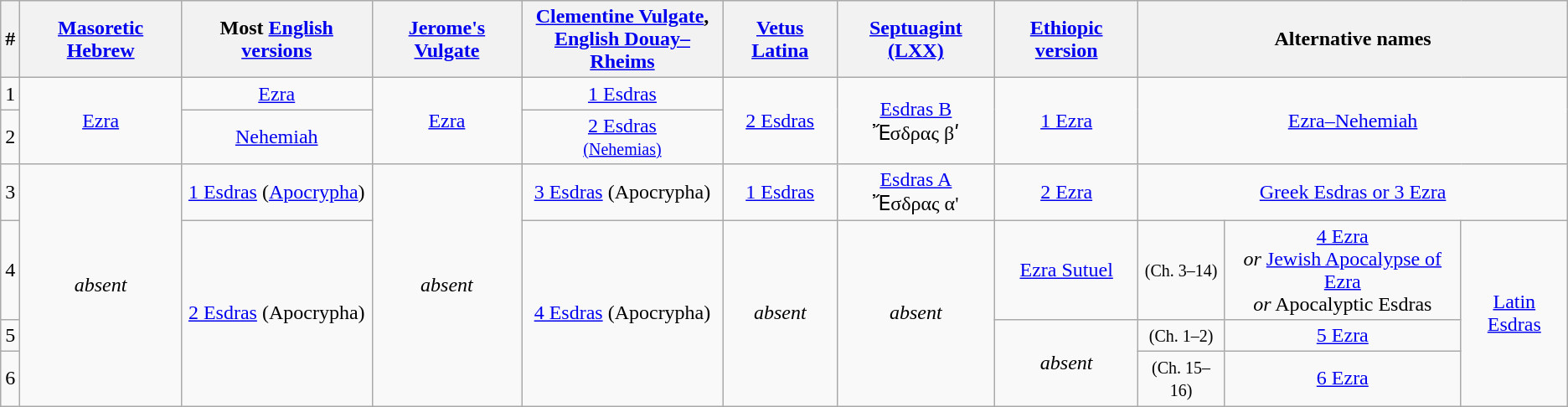<table class="wikitable" style="text-align:center;">
<tr>
<th scope="col"><strong>#</strong></th>
<th scope="col"><strong><a href='#'>Masoretic</a> <a href='#'>Hebrew</a></strong></th>
<th scope="col"><strong>Most <a href='#'>English versions</a></strong></th>
<th scope="col"><strong><a href='#'>Jerome's Vulgate</a></strong></th>
<th scope="col"><strong><a href='#'>Clementine Vulgate</a>,<br><a href='#'>English Douay–Rheims</a></strong></th>
<th scope="col"><strong><a href='#'>Vetus Latina</a></strong></th>
<th scope="col"><strong><a href='#'>Septuagint (LXX)</a></strong></th>
<th scope="col"><strong><a href='#'>Ethiopic version</a></strong></th>
<th scope="col" colspan="3"><strong>Alternative names</strong></th>
</tr>
<tr>
<td>1</td>
<td rowspan="2"><a href='#'>Ezra</a></td>
<td><a href='#'>Ezra</a></td>
<td rowspan="2"><a href='#'>Ezra</a></td>
<td><a href='#'>1 Esdras</a></td>
<td rowspan="2"><a href='#'>2 Esdras</a></td>
<td rowspan="2"><a href='#'>Esdras B</a><br>Ἔσδρας βʹ</td>
<td rowspan="2"><a href='#'>1 Ezra</a></td>
<td rowspan="2" colspan="3"><a href='#'>Ezra–Nehemiah</a></td>
</tr>
<tr>
<td>2</td>
<td><a href='#'>Nehemiah</a></td>
<td><a href='#'>2 Esdras</a><br><small><a href='#'>(Nehemias)</a></small></td>
</tr>
<tr>
<td>3</td>
<td rowspan="4"><em>absent</em></td>
<td><a href='#'>1 Esdras</a> (<a href='#'>Apocrypha</a>)</td>
<td rowspan="4"><em>absent</em></td>
<td><a href='#'>3 Esdras</a> (Apocrypha)</td>
<td><a href='#'>1 Esdras</a></td>
<td><a href='#'>Esdras A</a><br>Ἔσδρας α'</td>
<td><a href='#'>2 Ezra</a></td>
<td colspan="3"><a href='#'>Greek Esdras or 3 Ezra</a></td>
</tr>
<tr>
<td>4</td>
<td rowspan="3"><a href='#'>2 Esdras</a> (Apocrypha)</td>
<td rowspan="3"><a href='#'>4 Esdras</a> (Apocrypha)</td>
<td rowspan="3"><em>absent</em></td>
<td rowspan="3"><em>absent</em></td>
<td><a href='#'>Ezra Sutuel</a></td>
<td><small>(Ch. 3–14)</small></td>
<td><a href='#'>4 Ezra</a><br><em>or</em> <a href='#'>Jewish Apocalypse of Ezra</a><br><em>or</em> Apocalyptic Esdras</td>
<td rowspan="3"><a href='#'>Latin Esdras</a></td>
</tr>
<tr>
<td>5</td>
<td rowspan="2"><em>absent</em></td>
<td><small>(Ch. 1–2)</small></td>
<td><a href='#'>5 Ezra</a></td>
</tr>
<tr>
<td>6</td>
<td><small>(Ch. 15–16)</small></td>
<td><a href='#'>6 Ezra</a></td>
</tr>
</table>
